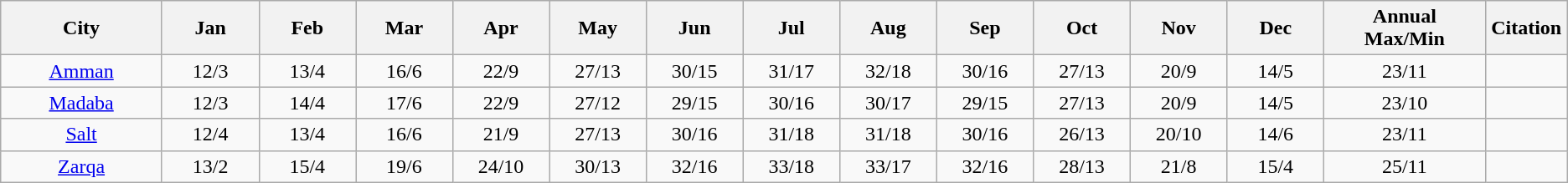<table class="wikitable" style="text-align:center">
<tr>
<th width=10%>City</th>
<th width=6%>Jan</th>
<th width=6%>Feb</th>
<th width=6%>Mar</th>
<th width=6%>Apr</th>
<th width=6%>May</th>
<th width=6%>Jun</th>
<th width=6%>Jul</th>
<th width=6%>Aug</th>
<th width=6%>Sep</th>
<th width=6%>Oct</th>
<th width=6%>Nov</th>
<th width=6%>Dec</th>
<th width=10%>Annual<br>Max/Min</th>
<th width=5%>Citation</th>
</tr>
<tr>
<td><a href='#'>Amman</a></td>
<td>12/3</td>
<td>13/4</td>
<td>16/6</td>
<td>22/9</td>
<td>27/13</td>
<td>30/15</td>
<td>31/17</td>
<td>32/18</td>
<td>30/16</td>
<td>27/13</td>
<td>20/9</td>
<td>14/5</td>
<td>23/11</td>
<td></td>
</tr>
<tr>
<td><a href='#'>Madaba</a></td>
<td>12/3</td>
<td>14/4</td>
<td>17/6</td>
<td>22/9</td>
<td>27/12</td>
<td>29/15</td>
<td>30/16</td>
<td>30/17</td>
<td>29/15</td>
<td>27/13</td>
<td>20/9</td>
<td>14/5</td>
<td>23/10</td>
<td></td>
</tr>
<tr>
<td><a href='#'>Salt</a></td>
<td>12/4</td>
<td>13/4</td>
<td>16/6</td>
<td>21/9</td>
<td>27/13</td>
<td>30/16</td>
<td>31/18</td>
<td>31/18</td>
<td>30/16</td>
<td>26/13</td>
<td>20/10</td>
<td>14/6</td>
<td>23/11</td>
<td></td>
</tr>
<tr>
<td><a href='#'>Zarqa</a></td>
<td>13/2</td>
<td>15/4</td>
<td>19/6</td>
<td>24/10</td>
<td>30/13</td>
<td>32/16</td>
<td>33/18</td>
<td>33/17</td>
<td>32/16</td>
<td>28/13</td>
<td>21/8</td>
<td>15/4</td>
<td>25/11</td>
<td></td>
</tr>
</table>
